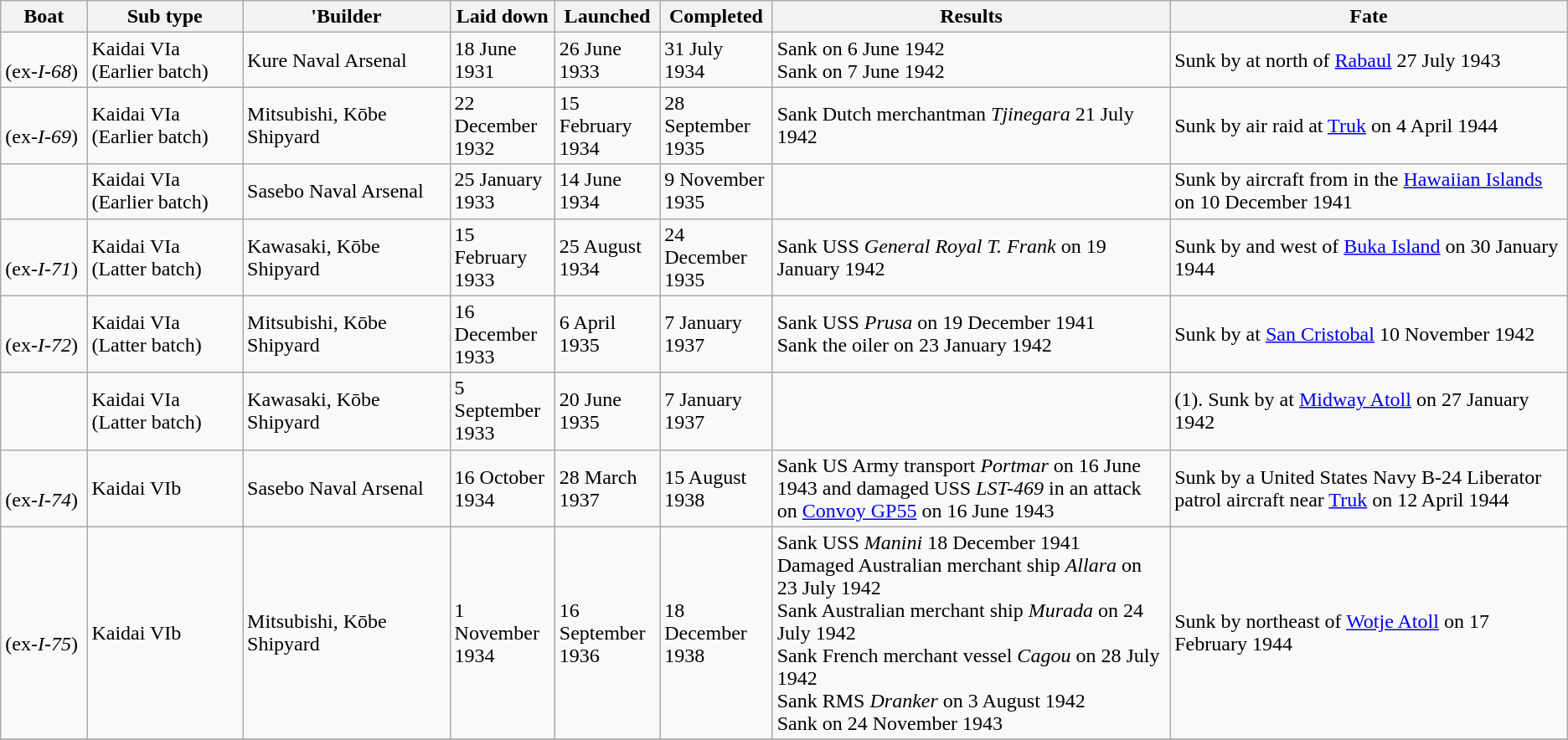<table class="wikitable">
<tr>
<th width="5%">Boat</th>
<th width="9%">Sub type</th>
<th width="12%">'Builder</th>
<th width="6%">Laid down</th>
<th width="6%">Launched</th>
<th width="6%">Completed</th>
<th width="23%">Results</th>
<th width="23%">Fate</th>
</tr>
<tr>
<td><br>(ex-<em>I-68</em>)</td>
<td>Kaidai VIa<br>(Earlier batch)</td>
<td>Kure Naval Arsenal</td>
<td>18 June 1931</td>
<td>26 June 1933</td>
<td>31 July 1934</td>
<td>Sank  on 6 June 1942<br>Sank  on 7 June 1942</td>
<td>Sunk by  at north of <a href='#'>Rabaul</a> 27 July 1943</td>
</tr>
<tr>
<td><br>(ex-<em>I-69</em>)</td>
<td>Kaidai VIa<br>(Earlier batch)</td>
<td>Mitsubishi, Kōbe Shipyard</td>
<td>22 December 1932</td>
<td>15 February 1934</td>
<td>28 September 1935</td>
<td>Sank Dutch merchantman <em>Tjinegara</em> 21 July 1942</td>
<td>Sunk by air raid at <a href='#'>Truk</a> on 4 April 1944</td>
</tr>
<tr>
<td></td>
<td>Kaidai VIa<br>(Earlier batch)</td>
<td>Sasebo Naval Arsenal</td>
<td>25 January 1933</td>
<td>14 June 1934</td>
<td>9 November 1935</td>
<td></td>
<td>Sunk by aircraft from  in the <a href='#'>Hawaiian Islands</a> on 10 December 1941</td>
</tr>
<tr>
<td><br>(ex-<em>I-71</em>)</td>
<td>Kaidai VIa<br>(Latter batch)</td>
<td>Kawasaki, Kōbe Shipyard</td>
<td>15 February 1933</td>
<td>25 August 1934</td>
<td>24 December 1935</td>
<td>Sank USS <em>General Royal T. Frank</em> on 19 January 1942</td>
<td>Sunk by  and  west of <a href='#'>Buka Island</a> on 30 January 1944</td>
</tr>
<tr>
<td><br>(ex-<em>I-72</em>)</td>
<td>Kaidai VIa<br>(Latter batch)</td>
<td>Mitsubishi, Kōbe Shipyard</td>
<td>16 December 1933</td>
<td>6 April 1935</td>
<td>7 January 1937</td>
<td>Sank USS <em>Prusa</em> on 19 December 1941<br>Sank the oiler  on 23 January 1942</td>
<td>Sunk by  at <a href='#'>San Cristobal</a> 10 November 1942</td>
</tr>
<tr>
<td></td>
<td>Kaidai VIa<br>(Latter batch)</td>
<td>Kawasaki, Kōbe Shipyard</td>
<td>5 September 1933</td>
<td>20 June 1935</td>
<td>7 January 1937</td>
<td></td>
<td>(1). Sunk by  at <a href='#'>Midway Atoll</a>  on 27 January 1942</td>
</tr>
<tr>
<td><br>(ex-<em>I-74</em>)</td>
<td>Kaidai VIb</td>
<td>Sasebo Naval Arsenal</td>
<td>16 October 1934</td>
<td>28 March 1937</td>
<td>15 August 1938</td>
<td>Sank US Army transport <em>Portmar</em> on 16 June 1943 and damaged USS <em>LST-469</em> in an attack on <a href='#'>Convoy GP55</a> on 16 June 1943</td>
<td>Sunk by a United States Navy B-24 Liberator patrol aircraft near <a href='#'>Truk</a> on 12 April 1944</td>
</tr>
<tr>
<td><br>(ex-<em>I-75</em>)</td>
<td>Kaidai VIb</td>
<td>Mitsubishi, Kōbe Shipyard</td>
<td>1 November 1934</td>
<td>16 September 1936</td>
<td>18 December 1938</td>
<td>Sank USS <em>Manini</em> 18 December 1941<br>Damaged Australian merchant ship <em>Allara</em> on 23 July 1942<br>Sank Australian merchant ship <em>Murada</em> on 24 July 1942<br>Sank French merchant vessel <em>Cagou</em> on 28 July 1942<br>Sank RMS <em>Dranker</em> on 3 August 1942<br>Sank  on 24 November 1943</td>
<td>Sunk by  northeast of <a href='#'>Wotje Atoll</a> on 17 February 1944</td>
</tr>
<tr>
</tr>
</table>
